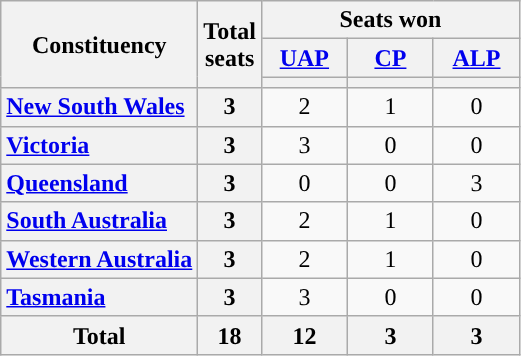<table class="wikitable" style="text-align:center;">
<tr>
<th rowspan="3">Constituency</th>
<th rowspan="3">Total<br>seats</th>
<th colspan="8">Seats won</th>
</tr>
<tr>
<th class="unsortable" style="width:50px;"><a href='#'>UAP</a></th>
<th class="unsortable" style="width:50px;"><a href='#'>CP</a></th>
<th class="unsortable" style="width:50px;"><a href='#'>ALP</a></th>
</tr>
<tr>
<th style="background:"></th>
<th style="background:"></th>
<th style="background:"></th>
</tr>
<tr>
<th style="text-align: left;"><a href='#'>New South Wales</a></th>
<th>3</th>
<td>2</td>
<td>1</td>
<td>0</td>
</tr>
<tr>
<th style="text-align: left;"><a href='#'>Victoria</a></th>
<th>3</th>
<td>3</td>
<td>0</td>
<td>0</td>
</tr>
<tr>
<th style="text-align: left;"><a href='#'>Queensland</a></th>
<th>3</th>
<td>0</td>
<td>0</td>
<td>3</td>
</tr>
<tr>
<th style="text-align: left;"><a href='#'>South Australia</a></th>
<th>3</th>
<td>2</td>
<td>1</td>
<td>0</td>
</tr>
<tr>
<th style="text-align: left;"><a href='#'>Western Australia</a></th>
<th>3</th>
<td>2</td>
<td>1</td>
<td>0</td>
</tr>
<tr>
<th style="text-align: left;"><a href='#'>Tasmania</a></th>
<th>3</th>
<td>3</td>
<td>0</td>
<td>0</td>
</tr>
<tr>
<th>Total</th>
<th>18</th>
<th>12</th>
<th>3</th>
<th>3</th>
</tr>
</table>
